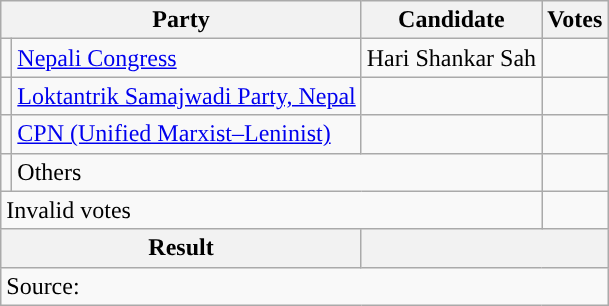<table class="wikitable">
<tr>
<th colspan="2">Party</th>
<th>Candidate</th>
<th>Votes</th>
</tr>
<tr>
<td style="background-color:"></td>
<td><a href='#'>Nepali Congress</a></td>
<td>Hari Shankar Sah</td>
<td></td>
</tr>
<tr>
<td style="background-color:"></td>
<td><a href='#'>Loktantrik Samajwadi Party, Nepal</a></td>
<td></td>
<td></td>
</tr>
<tr>
<td style="background-color:"></td>
<td><a href='#'>CPN (Unified Marxist–Leninist)</a></td>
<td></td>
<td></td>
</tr>
<tr>
<td></td>
<td colspan="2">Others</td>
<td></td>
</tr>
<tr>
<td colspan="3">Invalid votes</td>
<td></td>
</tr>
<tr>
<th colspan="2">Result</th>
<th colspan="2"></th>
</tr>
<tr>
<td colspan="4">Source: </td>
</tr>
</table>
